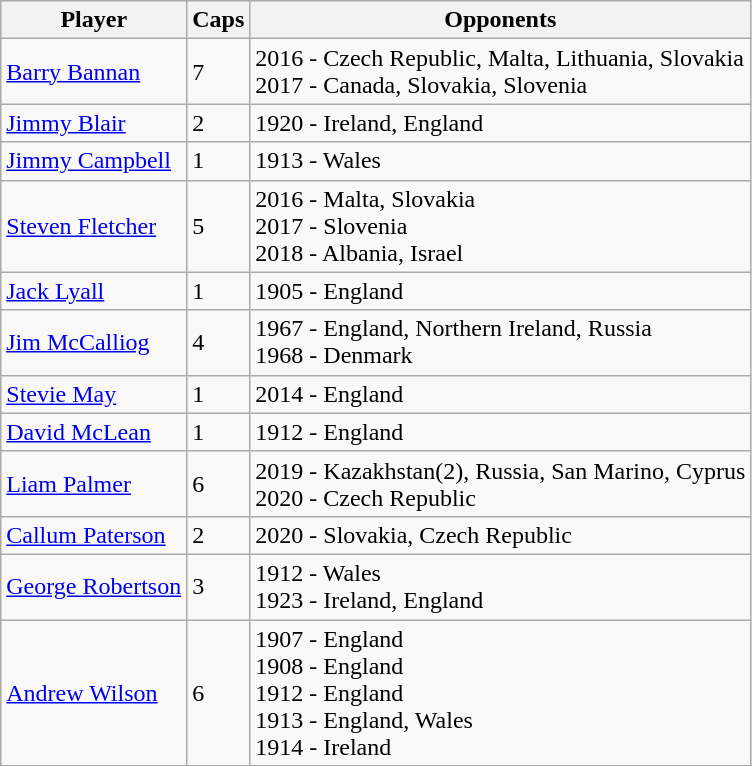<table class="wikitable">
<tr>
<th>Player</th>
<th>Caps</th>
<th>Opponents</th>
</tr>
<tr>
<td><a href='#'>Barry Bannan</a></td>
<td>7</td>
<td>2016 - Czech Republic, Malta, Lithuania, Slovakia<br>2017 - Canada, Slovakia, Slovenia</td>
</tr>
<tr>
<td><a href='#'>Jimmy Blair</a></td>
<td>2</td>
<td>1920 - Ireland, England</td>
</tr>
<tr>
<td><a href='#'>Jimmy Campbell</a></td>
<td>1</td>
<td>1913 - Wales</td>
</tr>
<tr>
<td><a href='#'>Steven Fletcher</a></td>
<td>5</td>
<td>2016 - Malta, Slovakia<br>2017 - Slovenia<br>2018 - Albania, Israel</td>
</tr>
<tr>
<td><a href='#'>Jack Lyall</a></td>
<td>1</td>
<td>1905 - England</td>
</tr>
<tr>
<td><a href='#'>Jim McCalliog</a></td>
<td>4</td>
<td>1967 - England, Northern Ireland, Russia<br>1968 - Denmark</td>
</tr>
<tr>
<td><a href='#'>Stevie May</a></td>
<td>1</td>
<td>2014 - England</td>
</tr>
<tr>
<td><a href='#'>David McLean</a></td>
<td>1</td>
<td>1912 - England</td>
</tr>
<tr>
<td><a href='#'>Liam Palmer</a></td>
<td>6</td>
<td>2019 - Kazakhstan(2), Russia, San Marino, Cyprus<br>2020 - Czech Republic</td>
</tr>
<tr>
<td><a href='#'>Callum Paterson</a></td>
<td>2</td>
<td>2020 - Slovakia, Czech Republic</td>
</tr>
<tr>
<td><a href='#'>George Robertson</a></td>
<td>3</td>
<td>1912 - Wales<br>1923 - Ireland, England</td>
</tr>
<tr>
<td><a href='#'>Andrew Wilson</a></td>
<td>6</td>
<td>1907 - England<br>1908 - England<br>1912 - England<br>1913 - England, Wales<br>1914 - Ireland</td>
</tr>
</table>
